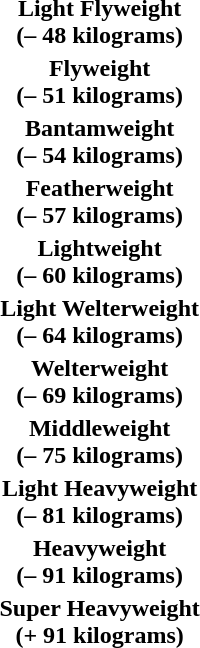<table>
<tr align="center">
<td><strong>Light Flyweight<br>(– 48 kilograms)</strong></td>
<td></td>
<td></td>
<td><br></td>
</tr>
<tr align="center">
<td><strong>Flyweight<br>(– 51 kilograms)</strong></td>
<td></td>
<td></td>
<td><br></td>
</tr>
<tr align="center">
<td><strong>Bantamweight<br>(– 54 kilograms)</strong></td>
<td></td>
<td></td>
<td><br></td>
</tr>
<tr align="center">
<td><strong>Featherweight<br>(– 57 kilograms)</strong></td>
<td></td>
<td></td>
<td><br></td>
</tr>
<tr align="center">
<td><strong>Lightweight<br>(– 60 kilograms)</strong></td>
<td></td>
<td></td>
<td><br></td>
</tr>
<tr align="center">
<td><strong>Light Welterweight<br>(– 64 kilograms)</strong></td>
<td></td>
<td></td>
<td><br></td>
</tr>
<tr align="center">
<td><strong>Welterweight<br>(– 69 kilograms)</strong></td>
<td></td>
<td></td>
<td><br></td>
</tr>
<tr align="center">
<td><strong>Middleweight<br>(– 75 kilograms)</strong></td>
<td></td>
<td></td>
<td><br></td>
</tr>
<tr align="center">
<td><strong>Light Heavyweight<br>(– 81 kilograms)</strong></td>
<td></td>
<td></td>
<td><br></td>
</tr>
<tr align="center">
<td><strong>Heavyweight<br>(– 91 kilograms)</strong></td>
<td></td>
<td></td>
<td><br></td>
</tr>
<tr align="center">
<td><strong>Super Heavyweight<br>(+ 91 kilograms)</strong></td>
<td></td>
<td></td>
<td><br></td>
</tr>
</table>
